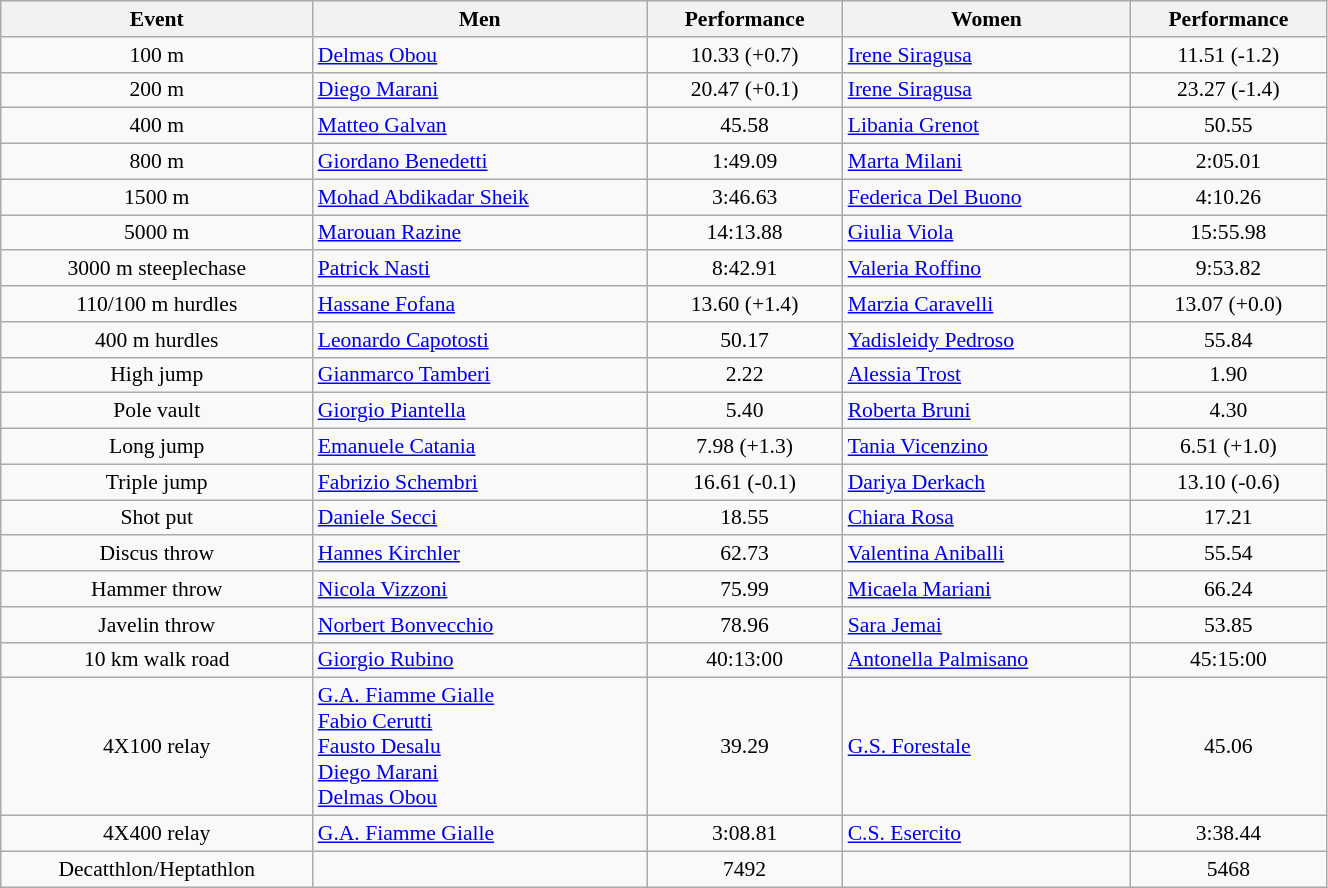<table class="wikitable" width=70% style="font-size:90%; text-align:center;">
<tr>
<th>Event</th>
<th>Men</th>
<th>Performance</th>
<th>Women</th>
<th>Performance</th>
</tr>
<tr>
<td>100 m</td>
<td align=left><a href='#'>Delmas Obou</a></td>
<td>10.33 (+0.7)</td>
<td align=left><a href='#'>Irene Siragusa</a></td>
<td>11.51 (-1.2)</td>
</tr>
<tr>
<td>200 m</td>
<td align=left><a href='#'>Diego Marani</a></td>
<td>20.47 (+0.1)</td>
<td align=left><a href='#'>Irene Siragusa</a></td>
<td>23.27 (-1.4)</td>
</tr>
<tr>
<td>400 m</td>
<td align=left><a href='#'>Matteo Galvan</a></td>
<td>45.58</td>
<td align=left><a href='#'>Libania Grenot</a></td>
<td>50.55</td>
</tr>
<tr>
<td>800 m</td>
<td align=left><a href='#'>Giordano Benedetti</a></td>
<td>1:49.09</td>
<td align=left><a href='#'>Marta Milani</a></td>
<td>2:05.01</td>
</tr>
<tr>
<td>1500 m</td>
<td align=left><a href='#'>Mohad Abdikadar Sheik</a></td>
<td>3:46.63</td>
<td align=left><a href='#'>Federica Del Buono</a></td>
<td>4:10.26</td>
</tr>
<tr>
<td>5000 m</td>
<td align=left><a href='#'>Marouan Razine</a></td>
<td>14:13.88</td>
<td align=left><a href='#'>Giulia Viola</a></td>
<td>15:55.98</td>
</tr>
<tr>
<td>3000 m steeplechase</td>
<td align=left><a href='#'>Patrick Nasti</a></td>
<td>8:42.91</td>
<td align=left><a href='#'>Valeria Roffino</a></td>
<td>9:53.82</td>
</tr>
<tr>
<td>110/100 m hurdles</td>
<td align=left><a href='#'>Hassane Fofana</a></td>
<td>13.60 (+1.4)</td>
<td align=left><a href='#'>Marzia Caravelli</a></td>
<td>13.07 (+0.0)</td>
</tr>
<tr>
<td>400 m hurdles</td>
<td align=left><a href='#'>Leonardo Capotosti</a></td>
<td>50.17</td>
<td align=left><a href='#'>Yadisleidy Pedroso</a></td>
<td>55.84</td>
</tr>
<tr>
<td>High jump</td>
<td align=left><a href='#'>Gianmarco Tamberi</a></td>
<td>2.22</td>
<td align=left><a href='#'>Alessia Trost</a></td>
<td>1.90</td>
</tr>
<tr>
<td>Pole vault</td>
<td align=left><a href='#'>Giorgio Piantella</a></td>
<td>5.40</td>
<td align=left><a href='#'>Roberta Bruni</a></td>
<td>4.30</td>
</tr>
<tr>
<td>Long jump</td>
<td align=left><a href='#'>Emanuele Catania</a></td>
<td>7.98 (+1.3)</td>
<td align=left><a href='#'>Tania Vicenzino</a></td>
<td>6.51 (+1.0)</td>
</tr>
<tr>
<td>Triple jump</td>
<td align=left><a href='#'>Fabrizio Schembri</a></td>
<td>16.61 (-0.1)</td>
<td align=left><a href='#'>Dariya Derkach</a></td>
<td>13.10 (-0.6)</td>
</tr>
<tr>
<td>Shot put</td>
<td align=left><a href='#'>Daniele Secci</a></td>
<td>18.55</td>
<td align=left><a href='#'>Chiara Rosa</a></td>
<td>17.21</td>
</tr>
<tr>
<td>Discus throw</td>
<td align=left><a href='#'>Hannes Kirchler</a></td>
<td>62.73</td>
<td align=left><a href='#'>Valentina Aniballi</a></td>
<td>55.54</td>
</tr>
<tr>
<td>Hammer throw</td>
<td align=left><a href='#'>Nicola Vizzoni</a></td>
<td>75.99</td>
<td align=left><a href='#'>Micaela Mariani</a></td>
<td>66.24</td>
</tr>
<tr>
<td>Javelin throw</td>
<td align=left><a href='#'>Norbert Bonvecchio</a></td>
<td>78.96</td>
<td align=left><a href='#'>Sara Jemai</a></td>
<td>53.85</td>
</tr>
<tr>
<td>10 km walk road</td>
<td align=left><a href='#'>Giorgio Rubino</a></td>
<td>40:13:00</td>
<td align=left><a href='#'>Antonella Palmisano</a></td>
<td>45:15:00</td>
</tr>
<tr>
<td>4X100 relay</td>
<td align=left><a href='#'>G.A. Fiamme Gialle</a><br><a href='#'>Fabio Cerutti</a><br><a href='#'>Fausto Desalu</a><br><a href='#'>Diego Marani</a><br><a href='#'>Delmas Obou</a></td>
<td>39.29</td>
<td align=left><a href='#'>G.S. Forestale</a></td>
<td>45.06</td>
</tr>
<tr>
<td>4X400 relay</td>
<td align=left><a href='#'>G.A. Fiamme Gialle</a></td>
<td>3:08.81</td>
<td align=left><a href='#'>C.S. Esercito</a></td>
<td>3:38.44</td>
</tr>
<tr>
<td>Decatthlon/Heptathlon</td>
<td align=left></td>
<td>7492</td>
<td align=left></td>
<td>5468</td>
</tr>
</table>
